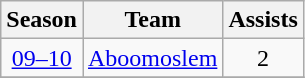<table class="wikitable" style="text-align: center;">
<tr>
<th>Season</th>
<th>Team</th>
<th>Assists</th>
</tr>
<tr>
<td><a href='#'>09–10</a></td>
<td align="left"><a href='#'>Aboomoslem</a></td>
<td>2</td>
</tr>
<tr>
</tr>
</table>
